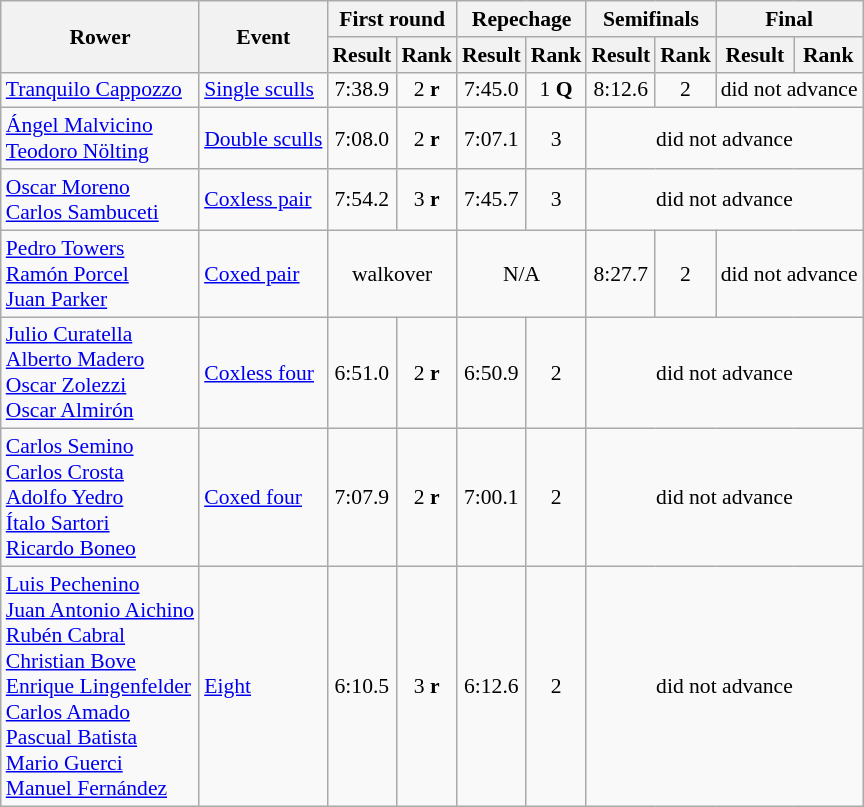<table class=wikitable style="font-size:90%">
<tr>
<th rowspan=2>Rower</th>
<th rowspan=2>Event</th>
<th colspan=2>First round</th>
<th colspan=2>Repechage</th>
<th colspan=2>Semifinals</th>
<th colspan=2>Final</th>
</tr>
<tr>
<th>Result</th>
<th>Rank</th>
<th>Result</th>
<th>Rank</th>
<th>Result</th>
<th>Rank</th>
<th>Result</th>
<th>Rank</th>
</tr>
<tr>
<td><a href='#'>Tranquilo Cappozzo</a></td>
<td><a href='#'>Single sculls</a></td>
<td align=center>7:38.9</td>
<td align=center>2 <strong>r</strong></td>
<td align=center>7:45.0</td>
<td align=center>1 <strong>Q</strong></td>
<td align=center>8:12.6</td>
<td align=center>2</td>
<td align=center colspan=2>did not advance</td>
</tr>
<tr>
<td><a href='#'>Ángel Malvicino</a> <br> <a href='#'>Teodoro Nölting</a></td>
<td><a href='#'>Double sculls</a></td>
<td align=center>7:08.0</td>
<td align=center>2 <strong>r</strong></td>
<td align=center>7:07.1</td>
<td align=center>3</td>
<td align=center colspan=4>did not advance</td>
</tr>
<tr>
<td><a href='#'>Oscar Moreno</a> <br> <a href='#'>Carlos Sambuceti</a></td>
<td><a href='#'>Coxless pair</a></td>
<td align=center>7:54.2</td>
<td align=center>3 <strong>r</strong></td>
<td align=center>7:45.7</td>
<td align=center>3</td>
<td align=center colspan=4>did not advance</td>
</tr>
<tr>
<td><a href='#'>Pedro Towers</a> <br> <a href='#'>Ramón Porcel</a> <br> <a href='#'>Juan Parker</a></td>
<td><a href='#'>Coxed pair</a></td>
<td align=center colspan=2>walkover</td>
<td align=center colspan=2>N/A</td>
<td align=center>8:27.7</td>
<td align=center>2</td>
<td align=center colspan=2>did not advance</td>
</tr>
<tr>
<td><a href='#'>Julio Curatella</a> <br> <a href='#'>Alberto Madero</a> <br> <a href='#'>Oscar Zolezzi</a> <br> <a href='#'>Oscar Almirón</a></td>
<td><a href='#'>Coxless four</a></td>
<td align=center>6:51.0</td>
<td align=center>2 <strong>r</strong></td>
<td align=center>6:50.9</td>
<td align=center>2</td>
<td align=center colspan=4>did not advance</td>
</tr>
<tr>
<td><a href='#'>Carlos Semino</a> <br> <a href='#'>Carlos Crosta</a> <br> <a href='#'>Adolfo Yedro</a> <br> <a href='#'>Ítalo Sartori</a> <br> <a href='#'>Ricardo Boneo</a></td>
<td><a href='#'>Coxed four</a></td>
<td align=center>7:07.9</td>
<td align=center>2 <strong>r</strong></td>
<td align=center>7:00.1</td>
<td align=center>2</td>
<td align=center colspan=4>did not advance</td>
</tr>
<tr>
<td><a href='#'>Luis Pechenino</a> <br> <a href='#'>Juan Antonio Aichino</a> <br> <a href='#'>Rubén Cabral</a> <br> <a href='#'>Christian Bove</a> <br> <a href='#'>Enrique Lingenfelder</a> <br> <a href='#'>Carlos Amado</a> <br> <a href='#'>Pascual Batista</a> <br> <a href='#'>Mario Guerci</a> <br> <a href='#'>Manuel Fernández</a></td>
<td><a href='#'>Eight</a></td>
<td align=center>6:10.5</td>
<td align=center>3 <strong>r</strong></td>
<td align=center>6:12.6</td>
<td align=center>2</td>
<td align=center colspan=4>did not advance</td>
</tr>
</table>
